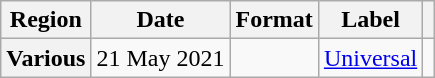<table class="wikitable plainrowheaders">
<tr>
<th scope="col">Region</th>
<th scope="col">Date</th>
<th scope="col">Format</th>
<th scope="col">Label</th>
<th scope="col"></th>
</tr>
<tr>
<th scope="row">Various</th>
<td>21 May 2021</td>
<td></td>
<td><a href='#'>Universal</a></td>
<td></td>
</tr>
</table>
